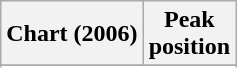<table class="wikitable sortable plainrowheaders" style="text-align:center">
<tr>
<th scope="col">Chart (2006)</th>
<th scope="col">Peak<br>position</th>
</tr>
<tr>
</tr>
<tr>
</tr>
<tr>
</tr>
</table>
